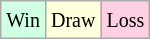<table class="wikitable">
<tr>
<td style="background-color: #d0ffe3;"><small>Win</small></td>
<td style="background-color: #ffffdd;"><small>Draw</small></td>
<td style="background-color: #ffd0e3;"><small>Loss</small></td>
</tr>
</table>
